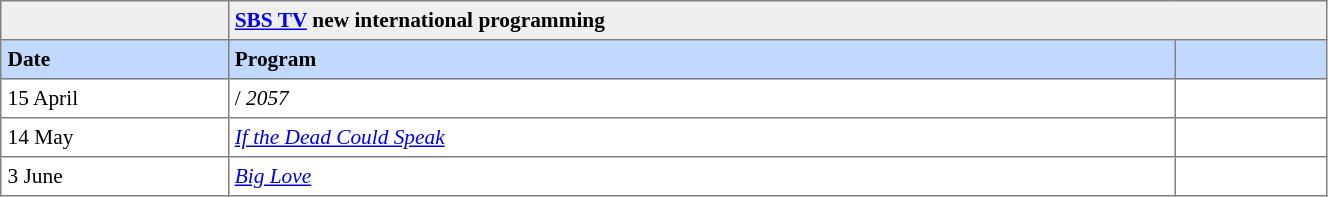<table border="1" cellpadding="4" cellspacing="0" style="text-align:left; font-size:89%; border-collapse:collapse;" width=70%>
<tr style="background-color:#efefef;">
<td colspan=1></td>
<td colspan=3><strong><a href='#'>SBS TV</a> new international programming</strong></td>
</tr>
<tr style="background:#C1D8FF;">
<th width=6%>Date</th>
<th width=25%>Program</th>
<th width=4%></th>
</tr>
<tr>
<td>15 April</td>
<td> /  <em>2057</em></td>
<td></td>
</tr>
<tr>
<td>14 May</td>
<td> <em><a href='#'>If the Dead Could Speak</a></em></td>
<td></td>
</tr>
<tr>
<td>3 June</td>
<td> <em><a href='#'>Big Love</a></em></td>
<td></td>
</tr>
</table>
